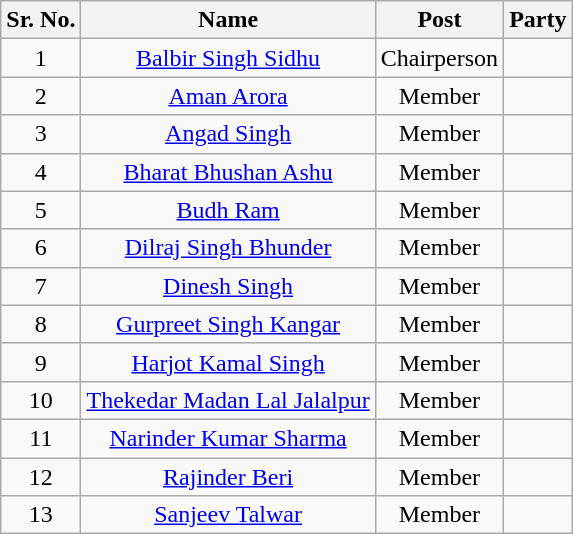<table class="wikitable sortable">
<tr>
<th>Sr. No.</th>
<th>Name</th>
<th>Post</th>
<th colspan="2">Party</th>
</tr>
<tr align="center">
<td>1</td>
<td><a href='#'>Balbir Singh Sidhu</a></td>
<td>Chairperson</td>
<td></td>
</tr>
<tr align="center">
<td>2</td>
<td><a href='#'>Aman Arora</a></td>
<td>Member</td>
<td></td>
</tr>
<tr align="center">
<td>3</td>
<td><a href='#'>Angad Singh</a></td>
<td>Member</td>
<td></td>
</tr>
<tr align="center">
<td>4</td>
<td><a href='#'>Bharat Bhushan Ashu</a></td>
<td>Member</td>
<td></td>
</tr>
<tr align="center">
<td>5</td>
<td><a href='#'>Budh Ram</a></td>
<td>Member</td>
<td></td>
</tr>
<tr align="center">
<td>6</td>
<td><a href='#'>Dilraj Singh Bhunder</a></td>
<td>Member</td>
<td></td>
</tr>
<tr align="center">
<td>7</td>
<td><a href='#'>Dinesh Singh</a></td>
<td>Member</td>
<td></td>
</tr>
<tr align="center">
<td>8</td>
<td><a href='#'>Gurpreet Singh Kangar</a></td>
<td>Member</td>
<td></td>
</tr>
<tr align="center">
<td>9</td>
<td><a href='#'>Harjot Kamal Singh</a></td>
<td>Member</td>
<td></td>
</tr>
<tr align="center">
<td>10</td>
<td><a href='#'>Thekedar Madan Lal Jalalpur</a></td>
<td>Member</td>
<td></td>
</tr>
<tr align="center">
<td>11</td>
<td><a href='#'>Narinder Kumar Sharma</a></td>
<td>Member</td>
<td></td>
</tr>
<tr align="center">
<td>12</td>
<td><a href='#'>Rajinder Beri</a></td>
<td>Member</td>
<td></td>
</tr>
<tr align="center">
<td>13</td>
<td><a href='#'>Sanjeev Talwar</a></td>
<td>Member</td>
<td></td>
</tr>
</table>
